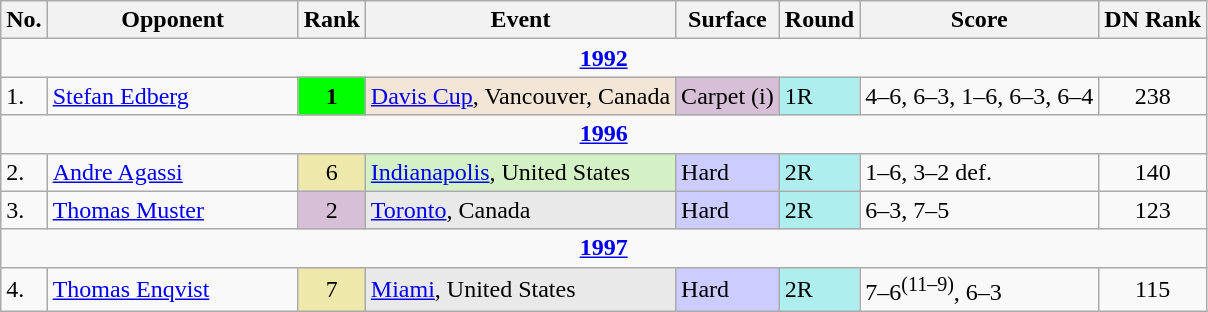<table class="wikitable">
<tr>
<th>No.</th>
<th width=160>Opponent</th>
<th>Rank</th>
<th>Event</th>
<th>Surface</th>
<th>Round</th>
<th class="unsortable">Score</th>
<th>DN Rank</th>
</tr>
<tr>
<td colspan=8 style="text-align:center;"><strong><a href='#'>1992</a></strong></td>
</tr>
<tr>
<td>1.</td>
<td> <a href='#'>Stefan Edberg</a></td>
<td align=center style="background:lime;"><strong>1</strong></td>
<td style="background:#f3e6d7;"><a href='#'>Davis Cup</a>, Vancouver, Canada</td>
<td style="background:thistle;">Carpet (i)</td>
<td style="background:#afeeee;">1R</td>
<td>4–6, 6–3, 1–6, 6–3, 6–4</td>
<td style=text-align:center>238</td>
</tr>
<tr>
<td colspan=8 style="text-align:center;"><strong><a href='#'>1996</a></strong></td>
</tr>
<tr>
<td>2.</td>
<td> <a href='#'>Andre Agassi</a></td>
<td align=center style="background:#eee8aa;">6</td>
<td style="background:#d4f1c5;"><a href='#'>Indianapolis</a>, United States</td>
<td style="background:#ccccff;">Hard</td>
<td style="background:#afeeee;">2R</td>
<td>1–6, 3–2 def.</td>
<td style=text-align:center>140</td>
</tr>
<tr>
<td>3.</td>
<td> <a href='#'>Thomas Muster</a></td>
<td align=center style="background:thistle;">2</td>
<td style="background:#e9e9e9;"><a href='#'>Toronto</a>, Canada</td>
<td style="background:#ccccff;">Hard</td>
<td style="background:#afeeee;">2R</td>
<td>6–3, 7–5</td>
<td style=text-align:center>123</td>
</tr>
<tr>
<td colspan=8 style="text-align:center;"><strong><a href='#'>1997</a></strong></td>
</tr>
<tr>
<td>4.</td>
<td> <a href='#'>Thomas Enqvist</a></td>
<td align=center style="background:#eee8aa;">7</td>
<td style="background:#e9e9e9;"><a href='#'>Miami</a>, United States</td>
<td style="background:#ccccff;">Hard</td>
<td style="background:#afeeee;">2R</td>
<td>7–6<sup>(11–9)</sup>, 6–3</td>
<td style=text-align:center>115</td>
</tr>
</table>
